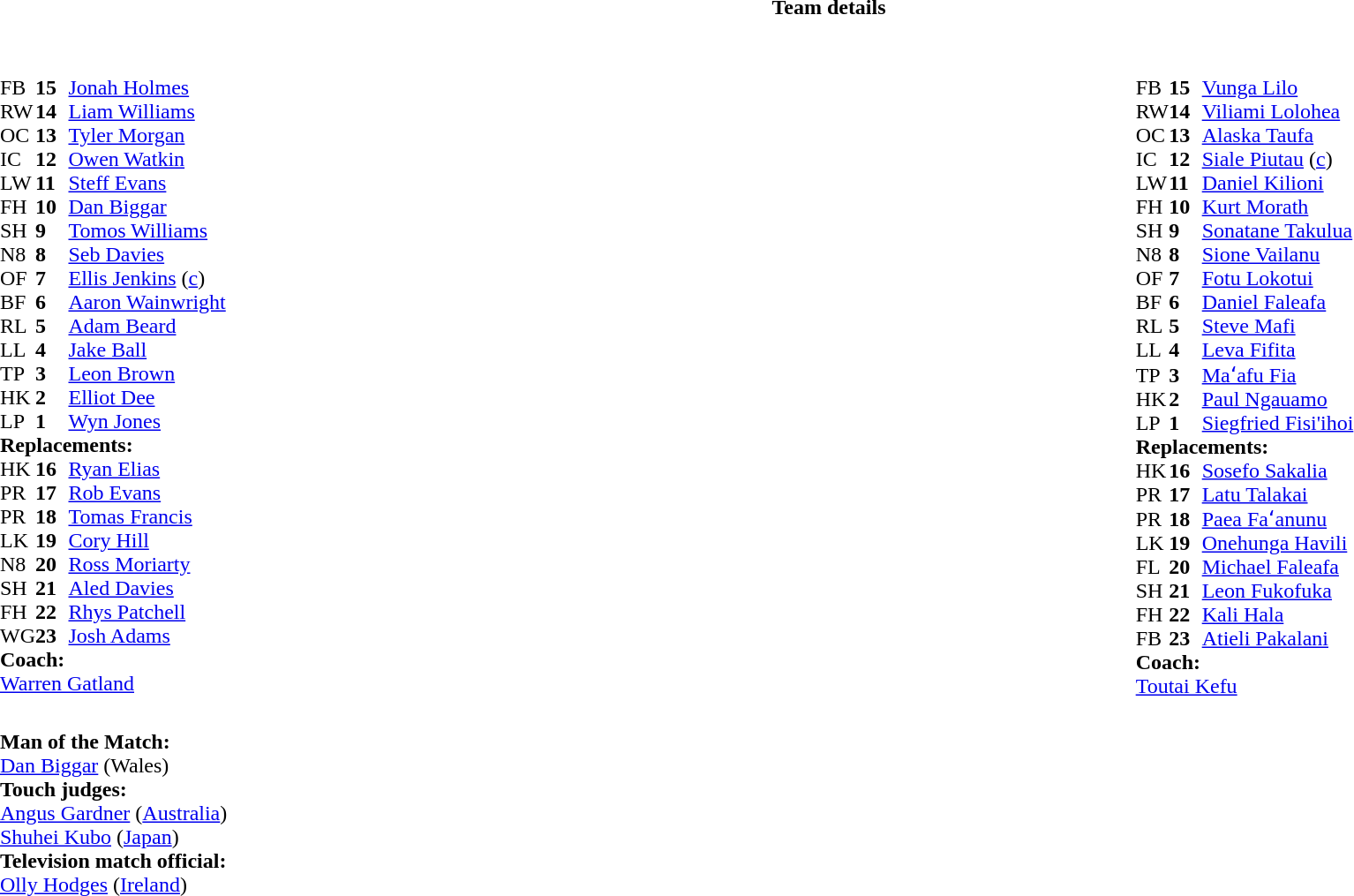<table border="0" style="width:100%" class="collapsible collapsed">
<tr>
<th>Team details</th>
</tr>
<tr>
<td><br><table style="width:100%">
<tr>
<td style="vertical-align:top;width:50%"><br><table cellspacing="0" cellpadding="0">
<tr>
<th width="25"></th>
<th width="25"></th>
</tr>
<tr>
<td>FB</td>
<td><strong>15</strong></td>
<td><a href='#'>Jonah Holmes</a></td>
</tr>
<tr>
<td>RW</td>
<td><strong>14</strong></td>
<td><a href='#'>Liam Williams</a></td>
</tr>
<tr>
<td>OC</td>
<td><strong>13</strong></td>
<td><a href='#'>Tyler Morgan</a></td>
</tr>
<tr>
<td>IC</td>
<td><strong>12</strong></td>
<td><a href='#'>Owen Watkin</a></td>
</tr>
<tr>
<td>LW</td>
<td><strong>11</strong></td>
<td><a href='#'>Steff Evans</a></td>
</tr>
<tr>
<td>FH</td>
<td><strong>10</strong></td>
<td><a href='#'>Dan Biggar</a></td>
<td></td>
<td></td>
</tr>
<tr>
<td>SH</td>
<td><strong>9</strong></td>
<td><a href='#'>Tomos Williams</a></td>
<td></td>
<td></td>
</tr>
<tr>
<td>N8</td>
<td><strong>8</strong></td>
<td><a href='#'>Seb Davies</a></td>
</tr>
<tr>
<td>OF</td>
<td><strong>7</strong></td>
<td><a href='#'>Ellis Jenkins</a> (<a href='#'>c</a>)</td>
</tr>
<tr>
<td>BF</td>
<td><strong>6</strong></td>
<td><a href='#'>Aaron Wainwright</a></td>
</tr>
<tr>
<td>RL</td>
<td><strong>5</strong></td>
<td><a href='#'>Adam Beard</a></td>
<td></td>
<td></td>
</tr>
<tr>
<td>LL</td>
<td><strong>4</strong></td>
<td><a href='#'>Jake Ball</a></td>
</tr>
<tr>
<td>TP</td>
<td><strong>3</strong></td>
<td><a href='#'>Leon Brown</a></td>
<td></td>
<td></td>
</tr>
<tr>
<td>HK</td>
<td><strong>2</strong></td>
<td><a href='#'>Elliot Dee</a></td>
<td></td>
<td></td>
</tr>
<tr>
<td>LP</td>
<td><strong>1</strong></td>
<td><a href='#'>Wyn Jones</a></td>
<td></td>
<td></td>
</tr>
<tr>
<td colspan="3"><strong>Replacements:</strong></td>
</tr>
<tr>
<td>HK</td>
<td><strong>16</strong></td>
<td><a href='#'>Ryan Elias</a></td>
<td></td>
<td></td>
</tr>
<tr>
<td>PR</td>
<td><strong>17</strong></td>
<td><a href='#'>Rob Evans</a></td>
<td></td>
<td></td>
</tr>
<tr>
<td>PR</td>
<td><strong>18</strong></td>
<td><a href='#'>Tomas Francis</a></td>
<td></td>
<td></td>
</tr>
<tr>
<td>LK</td>
<td><strong>19</strong></td>
<td><a href='#'>Cory Hill</a></td>
<td></td>
<td></td>
</tr>
<tr>
<td>N8</td>
<td><strong>20</strong></td>
<td><a href='#'>Ross Moriarty</a></td>
</tr>
<tr>
<td>SH</td>
<td><strong>21</strong></td>
<td><a href='#'>Aled Davies</a></td>
<td></td>
<td></td>
</tr>
<tr>
<td>FH</td>
<td><strong>22</strong></td>
<td><a href='#'>Rhys Patchell</a></td>
<td></td>
<td></td>
</tr>
<tr>
<td>WG</td>
<td><strong>23</strong></td>
<td><a href='#'>Josh Adams</a></td>
</tr>
<tr>
<td colspan="3"><strong>Coach:</strong></td>
</tr>
<tr>
<td colspan="4"> <a href='#'>Warren Gatland</a></td>
</tr>
</table>
</td>
<td style="vertical-align:top;width:50%"><br><table cellspacing="0" cellpadding="0" style="margin:auto">
<tr>
<th width="25"></th>
<th width="25"></th>
</tr>
<tr>
<td>FB</td>
<td><strong>15</strong></td>
<td><a href='#'>Vunga Lilo</a></td>
<td></td>
<td></td>
<td></td>
<td></td>
</tr>
<tr>
<td>RW</td>
<td><strong>14</strong></td>
<td><a href='#'>Viliami Lolohea</a></td>
<td></td>
<td></td>
<td></td>
</tr>
<tr>
<td>OC</td>
<td><strong>13</strong></td>
<td><a href='#'>Alaska Taufa</a></td>
</tr>
<tr>
<td>IC</td>
<td><strong>12</strong></td>
<td><a href='#'>Siale Piutau</a> (<a href='#'>c</a>)</td>
</tr>
<tr>
<td>LW</td>
<td><strong>11</strong></td>
<td><a href='#'>Daniel Kilioni</a></td>
</tr>
<tr>
<td>FH</td>
<td><strong>10</strong></td>
<td><a href='#'>Kurt Morath</a></td>
</tr>
<tr>
<td>SH</td>
<td><strong>9</strong></td>
<td><a href='#'>Sonatane Takulua</a></td>
<td></td>
<td></td>
</tr>
<tr>
<td>N8</td>
<td><strong>8</strong></td>
<td><a href='#'>Sione Vailanu</a></td>
<td></td>
<td></td>
</tr>
<tr>
<td>OF</td>
<td><strong>7</strong></td>
<td><a href='#'>Fotu Lokotui</a></td>
<td></td>
<td></td>
</tr>
<tr>
<td>BF</td>
<td><strong>6</strong></td>
<td><a href='#'>Daniel Faleafa</a></td>
</tr>
<tr>
<td>RL</td>
<td><strong>5</strong></td>
<td><a href='#'>Steve Mafi</a></td>
</tr>
<tr>
<td>LL</td>
<td><strong>4</strong></td>
<td><a href='#'>Leva Fifita</a></td>
<td></td>
</tr>
<tr>
<td>TP</td>
<td><strong>3</strong></td>
<td><a href='#'>Maʻafu Fia</a></td>
<td></td>
<td></td>
</tr>
<tr>
<td>HK</td>
<td><strong>2</strong></td>
<td><a href='#'>Paul Ngauamo</a></td>
<td></td>
<td></td>
</tr>
<tr>
<td>LP</td>
<td><strong>1</strong></td>
<td><a href='#'>Siegfried Fisi'ihoi</a></td>
<td></td>
<td></td>
</tr>
<tr>
<td colspan="3"><strong>Replacements:</strong></td>
</tr>
<tr>
<td>HK</td>
<td><strong>16</strong></td>
<td><a href='#'>Sosefo Sakalia</a></td>
<td></td>
<td></td>
</tr>
<tr>
<td>PR</td>
<td><strong>17</strong></td>
<td><a href='#'>Latu Talakai</a></td>
<td></td>
<td></td>
</tr>
<tr>
<td>PR</td>
<td><strong>18</strong></td>
<td><a href='#'>Paea Faʻanunu</a></td>
<td></td>
<td></td>
</tr>
<tr>
<td>LK</td>
<td><strong>19</strong></td>
<td><a href='#'>Onehunga Havili</a></td>
<td></td>
<td></td>
</tr>
<tr>
<td>FL</td>
<td><strong>20</strong></td>
<td><a href='#'>Michael Faleafa</a></td>
<td></td>
<td></td>
</tr>
<tr>
<td>SH</td>
<td><strong>21</strong></td>
<td><a href='#'>Leon Fukofuka</a></td>
<td></td>
<td></td>
</tr>
<tr>
<td>FH</td>
<td><strong>22</strong></td>
<td><a href='#'>Kali Hala</a></td>
</tr>
<tr>
<td>FB</td>
<td><strong>23</strong></td>
<td><a href='#'>Atieli Pakalani</a></td>
<td></td>
<td></td>
<td></td>
<td></td>
</tr>
<tr>
<td colspan="3"><strong>Coach:</strong></td>
</tr>
<tr>
<td colspan="4"> <a href='#'>Toutai Kefu</a></td>
</tr>
</table>
</td>
</tr>
</table>
<table style="width:100%">
<tr>
<td><br><strong>Man of the Match:</strong>
<br><a href='#'>Dan Biggar</a> (Wales)<br><strong>Touch judges:</strong>
<br><a href='#'>Angus Gardner</a> (<a href='#'>Australia</a>)
<br><a href='#'>Shuhei Kubo</a> (<a href='#'>Japan</a>)
<br><strong>Television match official:</strong>
<br><a href='#'>Olly Hodges</a> (<a href='#'>Ireland</a>)</td>
</tr>
</table>
</td>
</tr>
</table>
